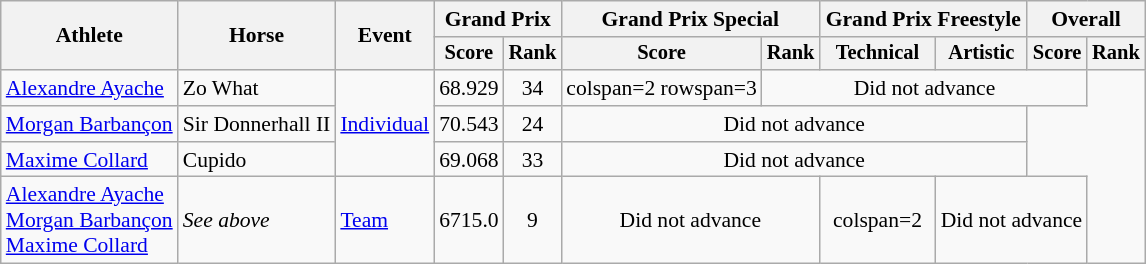<table class=wikitable style=font-size:90%;>
<tr>
<th rowspan="2">Athlete</th>
<th rowspan="2">Horse</th>
<th rowspan="2">Event</th>
<th colspan="2">Grand Prix</th>
<th colspan="2">Grand Prix Special</th>
<th colspan="2">Grand Prix Freestyle</th>
<th colspan="2">Overall</th>
</tr>
<tr style="font-size:95%">
<th>Score</th>
<th>Rank</th>
<th>Score</th>
<th>Rank</th>
<th>Technical</th>
<th>Artistic</th>
<th>Score</th>
<th>Rank</th>
</tr>
<tr align=center>
<td align=left><a href='#'>Alexandre Ayache</a></td>
<td align=left>Zo What</td>
<td rowspan=3 align=left><a href='#'>Individual</a></td>
<td>68.929</td>
<td>34</td>
<td>colspan=2 rowspan=3 </td>
<td colspan=4>Did not advance</td>
</tr>
<tr align=center>
<td align=left><a href='#'>Morgan Barbançon</a></td>
<td align=left>Sir Donnerhall II</td>
<td>70.543</td>
<td>24</td>
<td colspan=4>Did not advance</td>
</tr>
<tr align=center>
<td align=left><a href='#'>Maxime Collard</a></td>
<td align=left>Cupido</td>
<td>69.068</td>
<td>33</td>
<td colspan=4>Did not advance</td>
</tr>
<tr align=center>
<td align=left><a href='#'>Alexandre Ayache</a><br><a href='#'>Morgan Barbançon</a><br><a href='#'>Maxime Collard</a></td>
<td align=left><em>See above</em></td>
<td align=left><a href='#'>Team</a></td>
<td>6715.0</td>
<td>9</td>
<td colspan=2>Did not advance</td>
<td>colspan=2 </td>
<td colspan=2>Did not advance</td>
</tr>
</table>
